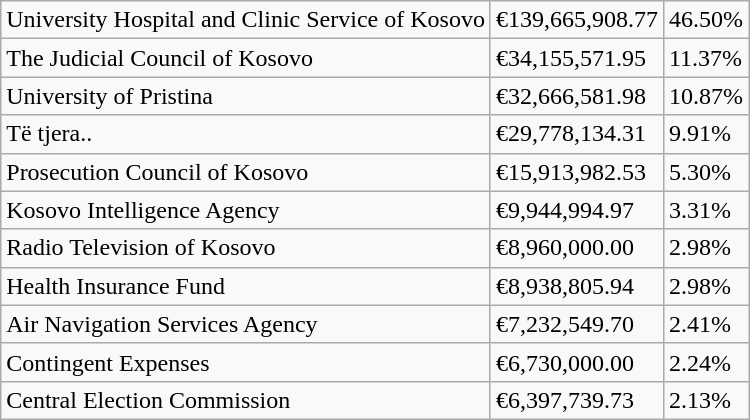<table class="wikitable">
<tr>
<td>University Hospital and Clinic Service of Kosovo</td>
<td>€139,665,908.77</td>
<td>46.50%</td>
</tr>
<tr>
<td>The Judicial Council of Kosovo</td>
<td>€34,155,571.95</td>
<td>11.37%</td>
</tr>
<tr>
<td>University of Pristina</td>
<td>€32,666,581.98</td>
<td>10.87%</td>
</tr>
<tr>
<td>Të tjera..</td>
<td>€29,778,134.31</td>
<td>9.91%</td>
</tr>
<tr>
<td>Prosecution Council of Kosovo</td>
<td>€15,913,982.53</td>
<td>5.30%</td>
</tr>
<tr>
<td>Kosovo Intelligence Agency</td>
<td>€9,944,994.97</td>
<td>3.31%</td>
</tr>
<tr>
<td>Radio Television of Kosovo</td>
<td>€8,960,000.00</td>
<td>2.98%</td>
</tr>
<tr>
<td>Health Insurance Fund</td>
<td>€8,938,805.94</td>
<td>2.98%</td>
</tr>
<tr>
<td>Air Navigation Services Agency</td>
<td>€7,232,549.70</td>
<td>2.41%</td>
</tr>
<tr>
<td>Contingent Expenses</td>
<td>€6,730,000.00</td>
<td>2.24%</td>
</tr>
<tr>
<td>Central Election Commission</td>
<td>€6,397,739.73</td>
<td>2.13%</td>
</tr>
</table>
